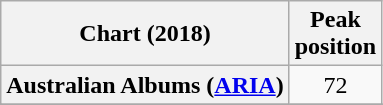<table class="wikitable sortable plainrowheaders" style="text-align:center">
<tr>
<th scope="col">Chart (2018)</th>
<th scope="col">Peak<br>position</th>
</tr>
<tr>
<th scope="row">Australian Albums (<a href='#'>ARIA</a>)</th>
<td>72</td>
</tr>
<tr>
</tr>
<tr>
</tr>
<tr>
</tr>
<tr>
</tr>
<tr>
</tr>
<tr>
</tr>
<tr>
</tr>
</table>
